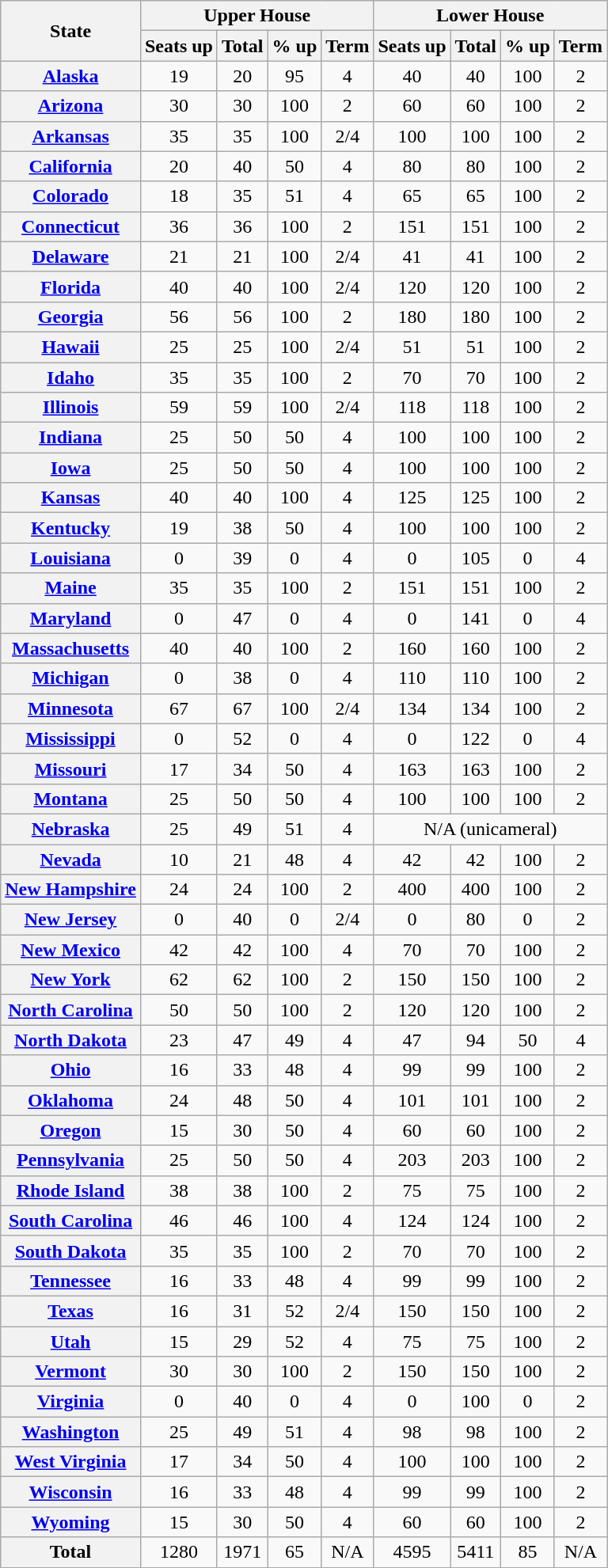<table class="wikitable sortable plainrowheaders" style="text-align: center;">
<tr>
<th rowspan=2>State</th>
<th colspan=4>Upper House</th>
<th colspan=4>Lower House</th>
</tr>
<tr>
<th>Seats up</th>
<th>Total</th>
<th>% up</th>
<th>Term</th>
<th>Seats up</th>
<th>Total</th>
<th>% up</th>
<th>Term</th>
</tr>
<tr>
<th scope="row"><a href='#'>Alaska</a></th>
<td>19</td>
<td>20</td>
<td>95</td>
<td>4</td>
<td>40</td>
<td>40</td>
<td>100</td>
<td>2</td>
</tr>
<tr>
<th scope="row"><a href='#'>Arizona</a></th>
<td>30</td>
<td>30</td>
<td>100</td>
<td>2</td>
<td>60</td>
<td>60</td>
<td>100</td>
<td>2</td>
</tr>
<tr>
<th scope="row"><a href='#'>Arkansas</a></th>
<td>35</td>
<td>35</td>
<td>100</td>
<td>2/4</td>
<td>100</td>
<td>100</td>
<td>100</td>
<td>2</td>
</tr>
<tr>
<th scope="row"><a href='#'>California</a></th>
<td>20</td>
<td>40</td>
<td>50</td>
<td>4</td>
<td>80</td>
<td>80</td>
<td>100</td>
<td>2</td>
</tr>
<tr>
<th scope="row"><a href='#'>Colorado</a></th>
<td>18</td>
<td>35</td>
<td>51</td>
<td>4</td>
<td>65</td>
<td>65</td>
<td>100</td>
<td>2</td>
</tr>
<tr>
<th scope="row"><a href='#'>Connecticut</a></th>
<td>36</td>
<td>36</td>
<td>100</td>
<td>2</td>
<td>151</td>
<td>151</td>
<td>100</td>
<td>2</td>
</tr>
<tr>
<th scope="row"><a href='#'>Delaware</a></th>
<td>21</td>
<td>21</td>
<td>100</td>
<td>2/4</td>
<td>41</td>
<td>41</td>
<td>100</td>
<td>2</td>
</tr>
<tr>
<th scope="row"><a href='#'>Florida</a></th>
<td>40</td>
<td>40</td>
<td>100</td>
<td>2/4</td>
<td>120</td>
<td>120</td>
<td>100</td>
<td>2</td>
</tr>
<tr>
<th scope="row"><a href='#'>Georgia</a></th>
<td>56</td>
<td>56</td>
<td>100</td>
<td>2</td>
<td>180</td>
<td>180</td>
<td>100</td>
<td>2</td>
</tr>
<tr>
<th scope="row"><a href='#'>Hawaii</a></th>
<td>25</td>
<td>25</td>
<td>100</td>
<td>2/4</td>
<td>51</td>
<td>51</td>
<td>100</td>
<td>2</td>
</tr>
<tr>
<th scope="row"><a href='#'>Idaho</a></th>
<td>35</td>
<td>35</td>
<td>100</td>
<td>2</td>
<td>70</td>
<td>70</td>
<td>100</td>
<td>2</td>
</tr>
<tr>
<th scope="row"><a href='#'>Illinois</a></th>
<td>59</td>
<td>59</td>
<td>100</td>
<td>2/4</td>
<td>118</td>
<td>118</td>
<td>100</td>
<td>2</td>
</tr>
<tr>
<th scope="row"><a href='#'>Indiana</a></th>
<td>25</td>
<td>50</td>
<td>50</td>
<td>4</td>
<td>100</td>
<td>100</td>
<td>100</td>
<td>2</td>
</tr>
<tr>
<th scope="row"><a href='#'>Iowa</a></th>
<td>25</td>
<td>50</td>
<td>50</td>
<td>4</td>
<td>100</td>
<td>100</td>
<td>100</td>
<td>2</td>
</tr>
<tr>
<th scope="row"><a href='#'>Kansas</a></th>
<td>40</td>
<td>40</td>
<td>100</td>
<td>4</td>
<td>125</td>
<td>125</td>
<td>100</td>
<td>2</td>
</tr>
<tr>
<th scope="row"><a href='#'>Kentucky</a></th>
<td>19</td>
<td>38</td>
<td>50</td>
<td>4</td>
<td>100</td>
<td>100</td>
<td>100</td>
<td>2</td>
</tr>
<tr>
<th scope="row"><a href='#'>Louisiana</a></th>
<td>0</td>
<td>39</td>
<td>0</td>
<td>4</td>
<td>0</td>
<td>105</td>
<td>0</td>
<td>4</td>
</tr>
<tr>
<th scope="row"><a href='#'>Maine</a></th>
<td>35</td>
<td>35</td>
<td>100</td>
<td>2</td>
<td>151</td>
<td>151</td>
<td>100</td>
<td>2</td>
</tr>
<tr>
<th scope="row"><a href='#'>Maryland</a></th>
<td>0</td>
<td>47</td>
<td>0</td>
<td>4</td>
<td>0</td>
<td>141</td>
<td>0</td>
<td>4</td>
</tr>
<tr>
<th scope="row"><a href='#'>Massachusetts</a></th>
<td>40</td>
<td>40</td>
<td>100</td>
<td>2</td>
<td>160</td>
<td>160</td>
<td>100</td>
<td>2</td>
</tr>
<tr>
<th scope="row"><a href='#'>Michigan</a></th>
<td>0</td>
<td>38</td>
<td>0</td>
<td>4</td>
<td>110</td>
<td>110</td>
<td>100</td>
<td>2</td>
</tr>
<tr>
<th scope="row"><a href='#'>Minnesota</a></th>
<td>67</td>
<td>67</td>
<td>100</td>
<td>2/4</td>
<td>134</td>
<td>134</td>
<td>100</td>
<td>2</td>
</tr>
<tr>
<th scope="row"><a href='#'>Mississippi</a></th>
<td>0</td>
<td>52</td>
<td>0</td>
<td>4</td>
<td>0</td>
<td>122</td>
<td>0</td>
<td>4</td>
</tr>
<tr>
<th scope="row"><a href='#'>Missouri</a></th>
<td>17</td>
<td>34</td>
<td>50</td>
<td>4</td>
<td>163</td>
<td>163</td>
<td>100</td>
<td>2</td>
</tr>
<tr>
<th scope="row"><a href='#'>Montana</a></th>
<td>25</td>
<td>50</td>
<td>50</td>
<td>4</td>
<td>100</td>
<td>100</td>
<td>100</td>
<td>2</td>
</tr>
<tr>
<th scope="row"><a href='#'>Nebraska</a></th>
<td>25</td>
<td>49</td>
<td>51</td>
<td>4</td>
<td colspan=4>N/A (unicameral)</td>
</tr>
<tr>
<th scope="row"><a href='#'>Nevada</a></th>
<td>10</td>
<td>21</td>
<td>48</td>
<td>4</td>
<td>42</td>
<td>42</td>
<td>100</td>
<td>2</td>
</tr>
<tr>
<th scope="row"><a href='#'>New Hampshire</a></th>
<td>24</td>
<td>24</td>
<td>100</td>
<td>2</td>
<td>400</td>
<td>400</td>
<td>100</td>
<td>2</td>
</tr>
<tr>
<th scope="row"><a href='#'>New Jersey</a></th>
<td>0</td>
<td>40</td>
<td>0</td>
<td>2/4</td>
<td>0</td>
<td>80</td>
<td>0</td>
<td>2</td>
</tr>
<tr>
<th scope="row"><a href='#'>New Mexico</a></th>
<td>42</td>
<td>42</td>
<td>100</td>
<td>4</td>
<td>70</td>
<td>70</td>
<td>100</td>
<td>2</td>
</tr>
<tr>
<th scope="row"><a href='#'>New York</a></th>
<td>62</td>
<td>62</td>
<td>100</td>
<td>2</td>
<td>150</td>
<td>150</td>
<td>100</td>
<td>2</td>
</tr>
<tr>
<th scope="row"><a href='#'>North Carolina</a></th>
<td>50</td>
<td>50</td>
<td>100</td>
<td>2</td>
<td>120</td>
<td>120</td>
<td>100</td>
<td>2</td>
</tr>
<tr>
<th scope="row"><a href='#'>North Dakota</a></th>
<td>23</td>
<td>47</td>
<td>49</td>
<td>4</td>
<td>47</td>
<td>94</td>
<td>50</td>
<td>4</td>
</tr>
<tr>
<th scope="row"><a href='#'>Ohio</a></th>
<td>16</td>
<td>33</td>
<td>48</td>
<td>4</td>
<td>99</td>
<td>99</td>
<td>100</td>
<td>2</td>
</tr>
<tr>
<th scope="row"><a href='#'>Oklahoma</a></th>
<td>24</td>
<td>48</td>
<td>50</td>
<td>4</td>
<td>101</td>
<td>101</td>
<td>100</td>
<td>2</td>
</tr>
<tr>
<th scope="row"><a href='#'>Oregon</a></th>
<td>15</td>
<td>30</td>
<td>50</td>
<td>4</td>
<td>60</td>
<td>60</td>
<td>100</td>
<td>2</td>
</tr>
<tr>
<th scope="row"><a href='#'>Pennsylvania</a></th>
<td>25</td>
<td>50</td>
<td>50</td>
<td>4</td>
<td>203</td>
<td>203</td>
<td>100</td>
<td>2</td>
</tr>
<tr>
<th scope="row"><a href='#'>Rhode Island</a></th>
<td>38</td>
<td>38</td>
<td>100</td>
<td>2</td>
<td>75</td>
<td>75</td>
<td>100</td>
<td>2</td>
</tr>
<tr>
<th scope="row"><a href='#'>South Carolina</a></th>
<td>46</td>
<td>46</td>
<td>100</td>
<td>4</td>
<td>124</td>
<td>124</td>
<td>100</td>
<td>2</td>
</tr>
<tr>
<th scope="row"><a href='#'>South Dakota</a></th>
<td>35</td>
<td>35</td>
<td>100</td>
<td>2</td>
<td>70</td>
<td>70</td>
<td>100</td>
<td>2</td>
</tr>
<tr>
<th scope="row"><a href='#'>Tennessee</a></th>
<td>16</td>
<td>33</td>
<td>48</td>
<td>4</td>
<td>99</td>
<td>99</td>
<td>100</td>
<td>2</td>
</tr>
<tr>
<th scope="row"><a href='#'>Texas</a></th>
<td>16</td>
<td>31</td>
<td>52</td>
<td>2/4</td>
<td>150</td>
<td>150</td>
<td>100</td>
<td>2</td>
</tr>
<tr>
<th scope="row"><a href='#'>Utah</a></th>
<td>15</td>
<td>29</td>
<td>52</td>
<td>4</td>
<td>75</td>
<td>75</td>
<td>100</td>
<td>2</td>
</tr>
<tr>
<th scope="row"><a href='#'>Vermont</a></th>
<td>30</td>
<td>30</td>
<td>100</td>
<td>2</td>
<td>150</td>
<td>150</td>
<td>100</td>
<td>2</td>
</tr>
<tr>
<th scope="row"><a href='#'>Virginia</a></th>
<td>0</td>
<td>40</td>
<td>0</td>
<td>4</td>
<td>0</td>
<td>100</td>
<td>0</td>
<td>2</td>
</tr>
<tr>
<th scope="row"><a href='#'>Washington</a></th>
<td>25</td>
<td>49</td>
<td>51</td>
<td>4</td>
<td>98</td>
<td>98</td>
<td>100</td>
<td>2</td>
</tr>
<tr>
<th scope="row"><a href='#'>West Virginia</a></th>
<td>17</td>
<td>34</td>
<td>50</td>
<td>4</td>
<td>100</td>
<td>100</td>
<td>100</td>
<td>2</td>
</tr>
<tr>
<th scope="row"><a href='#'>Wisconsin</a></th>
<td>16</td>
<td>33</td>
<td>48</td>
<td>4</td>
<td>99</td>
<td>99</td>
<td>100</td>
<td>2</td>
</tr>
<tr>
<th scope="row"><a href='#'>Wyoming</a></th>
<td>15</td>
<td>30</td>
<td>50</td>
<td>4</td>
<td>60</td>
<td>60</td>
<td>100</td>
<td>2</td>
</tr>
<tr class="sortbottom" |>
<th scope="row">Total</th>
<td>1280</td>
<td>1971</td>
<td>65</td>
<td>N/A</td>
<td>4595</td>
<td>5411</td>
<td>85</td>
<td>N/A</td>
</tr>
</table>
